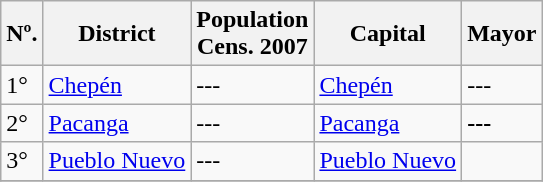<table class="wikitable sortable">
<tr ---->
<th>Nº.</th>
<th>District</th>
<th>Population<br>Cens. 2007</th>
<th>Capital</th>
<th>Mayor</th>
</tr>
<tr ---->
<td>1°</td>
<td><a href='#'>Chepén</a></td>
<td>---</td>
<td><a href='#'>Chepén</a></td>
<td>---</td>
</tr>
<tr ---->
<td>2°</td>
<td><a href='#'>Pacanga</a></td>
<td>---</td>
<td><a href='#'>Pacanga</a></td>
<td><strong>---</strong></td>
</tr>
<tr ---->
<td>3°</td>
<td><a href='#'>Pueblo Nuevo</a></td>
<td>---</td>
<td><a href='#'>Pueblo Nuevo</a></td>
<td><strong> </strong></td>
</tr>
<tr ---->
</tr>
</table>
